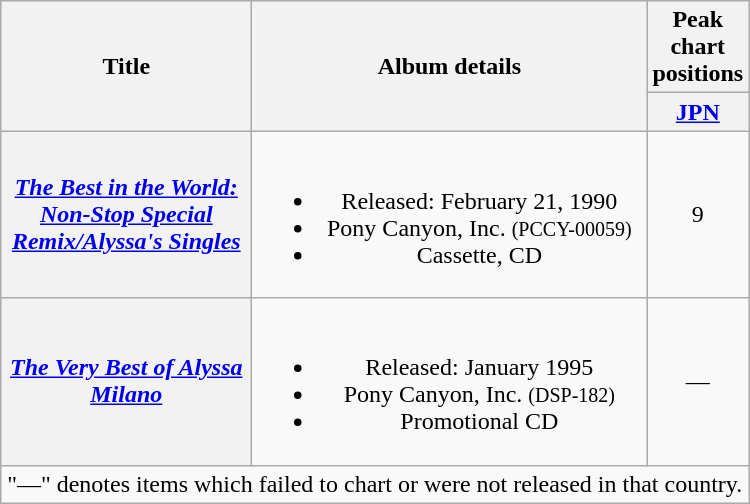<table class="wikitable plainrowheaders" style="text-align:center;" border="1">
<tr>
<th scope="col" rowspan="2" style="width:10em;">Title</th>
<th scope="col" rowspan="2" style="width:16em;">Album details</th>
<th scope="col" colspan="1">Peak chart positions</th>
</tr>
<tr>
<th style="width:30px;"><a href='#'>JPN</a><br></th>
</tr>
<tr>
<th scope="row"><em><a href='#'>The Best in the World: Non-Stop Special Remix/Alyssa's Singles</a></em></th>
<td><br><ul><li>Released: February 21, 1990</li><li>Pony Canyon, Inc. <small>(PCCY-00059)</small></li><li>Cassette, CD</li></ul></td>
<td>9</td>
</tr>
<tr>
<th scope="row"><em><a href='#'>The Very Best of Alyssa Milano</a></em></th>
<td><br><ul><li>Released: January 1995</li><li>Pony Canyon, Inc. <small>(DSP-182)</small></li><li>Promotional CD</li></ul></td>
<td>—</td>
</tr>
<tr>
<td colspan="3">"—" denotes items which failed to chart or were not released in that country.</td>
</tr>
</table>
